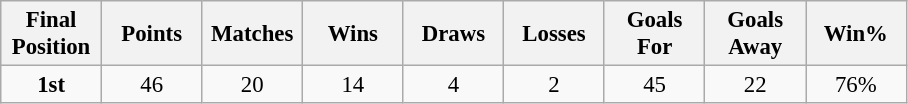<table class="wikitable" style="font-size: 95%; text-align: center;">
<tr>
<th width=60>Final Position</th>
<th width=60>Points</th>
<th width=60>Matches</th>
<th width=60>Wins</th>
<th width=60>Draws</th>
<th width=60>Losses</th>
<th width=60>Goals For</th>
<th width=60>Goals Away</th>
<th width=60>Win%</th>
</tr>
<tr>
<td><strong>1st</strong></td>
<td>46</td>
<td>20</td>
<td>14</td>
<td>4</td>
<td>2</td>
<td>45</td>
<td>22</td>
<td>76%</td>
</tr>
</table>
